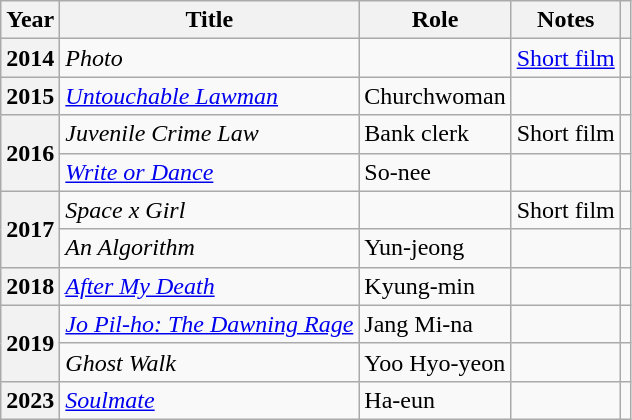<table class="wikitable plainrowheaders sortable">
<tr>
<th scope="col">Year</th>
<th scope="col">Title</th>
<th scope="col">Role</th>
<th scope="col">Notes</th>
<th scope="col" class="unsortable"></th>
</tr>
<tr>
<th scope="row">2014</th>
<td><em>Photo</em></td>
<td></td>
<td><a href='#'>Short film</a></td>
<td style="text-align:center"></td>
</tr>
<tr>
<th scope="row">2015</th>
<td><em><a href='#'>Untouchable Lawman</a></em></td>
<td>Churchwoman</td>
<td></td>
<td></td>
</tr>
<tr>
<th scope="row" rowspan=2>2016</th>
<td><em>Juvenile Crime Law</em></td>
<td>Bank clerk</td>
<td>Short film</td>
<td></td>
</tr>
<tr>
<td><em><a href='#'>Write or Dance</a></em></td>
<td>So-nee</td>
<td></td>
<td style="text-align:center"></td>
</tr>
<tr>
<th scope="row" rowspan=2>2017</th>
<td><em>Space x Girl</em></td>
<td></td>
<td>Short film</td>
<td></td>
</tr>
<tr>
<td><em>An Algorithm</em></td>
<td>Yun-jeong</td>
<td></td>
<td></td>
</tr>
<tr>
<th scope="row">2018</th>
<td><em><a href='#'>After My Death</a></em></td>
<td>Kyung-min</td>
<td></td>
<td></td>
</tr>
<tr>
<th scope="row" rowspan=2>2019</th>
<td><em><a href='#'>Jo Pil-ho: The Dawning Rage</a></em></td>
<td>Jang Mi-na</td>
<td></td>
<td style="text-align:center"></td>
</tr>
<tr>
<td><em>Ghost Walk</em></td>
<td>Yoo Hyo-yeon</td>
<td></td>
<td></td>
</tr>
<tr>
<th scope="row">2023</th>
<td><em><a href='#'>Soulmate</a></em></td>
<td>Ha-eun</td>
<td></td>
<td style="text-align:center"></td>
</tr>
</table>
